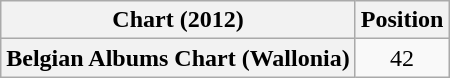<table class="wikitable sortable plainrowheaders">
<tr>
<th scope="col">Chart (2012)</th>
<th scope="col">Position</th>
</tr>
<tr>
<th scope="row">Belgian Albums Chart (Wallonia)</th>
<td align="center">42</td>
</tr>
</table>
